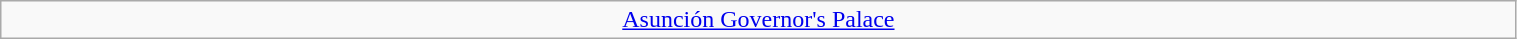<table class="wikitable centre" width="80%">
<tr>
<td align=center><a href='#'>Asunción Governor's Palace</a></td>
</tr>
</table>
